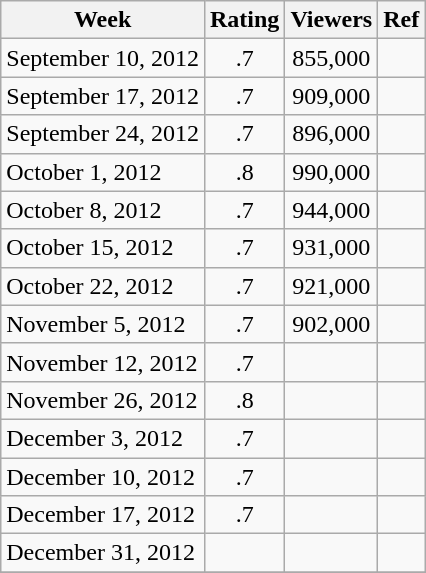<table class="wikitable" style="text-align:center">
<tr>
<th>Week</th>
<th>Rating</th>
<th>Viewers</th>
<th>Ref</th>
</tr>
<tr>
<td align="left">September 10, 2012</td>
<td>.7</td>
<td>855,000</td>
<td></td>
</tr>
<tr>
<td align="left">September 17, 2012</td>
<td>.7</td>
<td>909,000</td>
<td></td>
</tr>
<tr>
<td align="left">September 24, 2012</td>
<td>.7</td>
<td>896,000</td>
<td></td>
</tr>
<tr>
<td align="left">October 1, 2012</td>
<td>.8</td>
<td>990,000</td>
<td></td>
</tr>
<tr>
<td align="left">October 8, 2012</td>
<td>.7</td>
<td>944,000</td>
<td></td>
</tr>
<tr>
<td align="left">October 15, 2012</td>
<td>.7</td>
<td>931,000</td>
<td></td>
</tr>
<tr>
<td align="left">October 22, 2012</td>
<td>.7</td>
<td>921,000</td>
<td></td>
</tr>
<tr>
<td align="left">November 5, 2012</td>
<td>.7</td>
<td>902,000</td>
<td></td>
</tr>
<tr>
<td align="left">November 12, 2012</td>
<td>.7</td>
<td></td>
<td></td>
</tr>
<tr>
<td align="left">November 26, 2012</td>
<td>.8</td>
<td></td>
<td></td>
</tr>
<tr>
<td align="left">December 3, 2012</td>
<td>.7</td>
<td></td>
<td></td>
</tr>
<tr>
<td align="left">December 10, 2012</td>
<td>.7</td>
<td></td>
<td></td>
</tr>
<tr>
<td align="left">December 17, 2012</td>
<td>.7</td>
<td></td>
<td></td>
</tr>
<tr>
<td align="left">December 31, 2012</td>
<td></td>
<td></td>
<td></td>
</tr>
<tr>
</tr>
</table>
